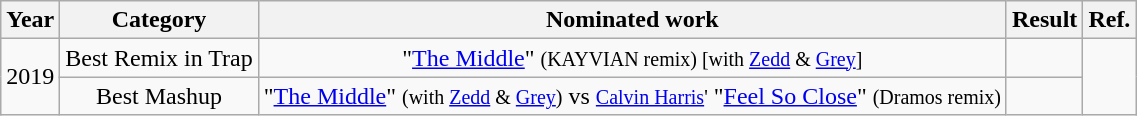<table class="wikitable" style="text-align:center;">
<tr>
<th>Year</th>
<th>Category</th>
<th>Nominated work</th>
<th>Result</th>
<th>Ref.</th>
</tr>
<tr>
<td rowspan="2">2019</td>
<td>Best Remix in Trap</td>
<td>"<a href='#'>The Middle</a>" <small>(KAYVIAN remix) [with <a href='#'>Zedd</a> & <a href='#'>Grey</a>]</small></td>
<td></td>
<td rowspan="2"></td>
</tr>
<tr>
<td>Best Mashup</td>
<td>"<a href='#'>The Middle</a>" <small>(with <a href='#'>Zedd</a> & <a href='#'>Grey</a>)</small> vs <small><a href='#'>Calvin Harris</a>'</small> "<a href='#'>Feel So Close</a>" <small>(Dramos remix)</small></td>
<td></td>
</tr>
</table>
